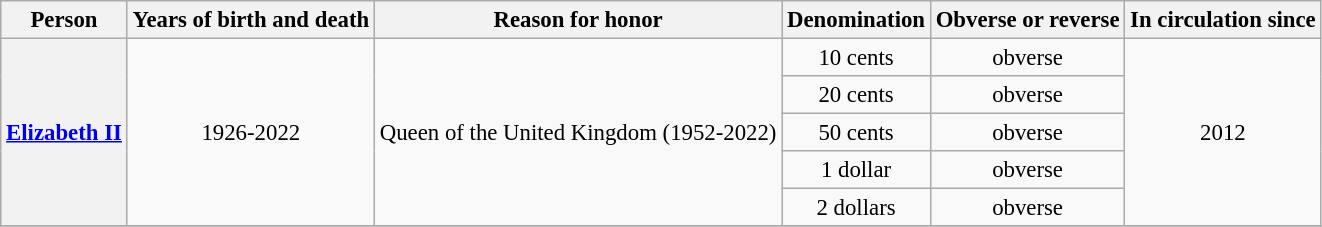<table class="wikitable" style="font-size:95%; text-align:center;">
<tr>
<th>Person</th>
<th>Years of birth and death</th>
<th>Reason for honor</th>
<th>Denomination</th>
<th>Obverse or reverse</th>
<th>In circulation since</th>
</tr>
<tr>
<th rowspan="5"><a href='#'>Elizabeth II</a></th>
<td rowspan="5">1926-2022</td>
<td rowspan="5">Queen of the United Kingdom (1952-2022)</td>
<td>10 cents</td>
<td>obverse</td>
<td rowspan="5">2012</td>
</tr>
<tr>
<td>20 cents</td>
<td>obverse</td>
</tr>
<tr>
<td>50 cents</td>
<td>obverse</td>
</tr>
<tr>
<td>1 dollar</td>
<td>obverse</td>
</tr>
<tr>
<td>2 dollars</td>
<td>obverse</td>
</tr>
<tr>
</tr>
</table>
